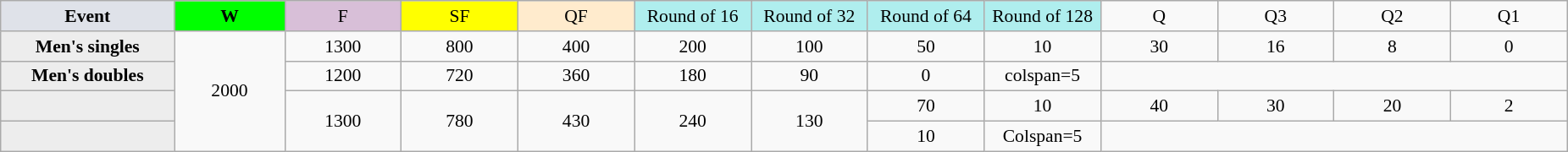<table class="wikitable" style="font-size:90%;text-align:center">
<tr>
<td style="width:130px; background:#dfe2e9;"><strong>Event</strong></td>
<td style="width:80px; background:lime;"><strong>W</strong></td>
<td style="width:85px; background:thistle;">F</td>
<td style="width:85px; background:#ff0;">SF</td>
<td style="width:85px; background:#ffebcd;">QF</td>
<td style="width:85px; background:#afeeee;">Round of 16</td>
<td style="width:85px; background:#afeeee;">Round of 32</td>
<td style="width:85px; background:#afeeee;">Round of 64</td>
<td style="width:85px; background:#afeeee;">Round of 128</td>
<td style="width:85px;">Q</td>
<td style="width:85px;">Q3</td>
<td style="width:85px;">Q2</td>
<td style="width:85px;">Q1</td>
</tr>
<tr>
<th style="background:#ededed;">Men's singles</th>
<td rowspan="4">2000</td>
<td>1300</td>
<td>800</td>
<td>400</td>
<td>200</td>
<td>100</td>
<td>50</td>
<td>10</td>
<td>30</td>
<td>16</td>
<td>8</td>
<td>0</td>
</tr>
<tr>
<th style="background:#ededed;">Men's doubles</th>
<td>1200</td>
<td>720</td>
<td>360</td>
<td>180</td>
<td>90</td>
<td>0</td>
<td>colspan=5 </td>
</tr>
<tr>
<th style="background:#ededed;"></th>
<td rowspan="2">1300</td>
<td rowspan="2">780</td>
<td rowspan="2">430</td>
<td rowspan="2">240</td>
<td rowspan="2">130</td>
<td>70</td>
<td>10</td>
<td>40</td>
<td>30</td>
<td>20</td>
<td>2</td>
</tr>
<tr>
<th style="background:#ededed;"></th>
<td>10</td>
<td>Colspan=5 </td>
</tr>
</table>
